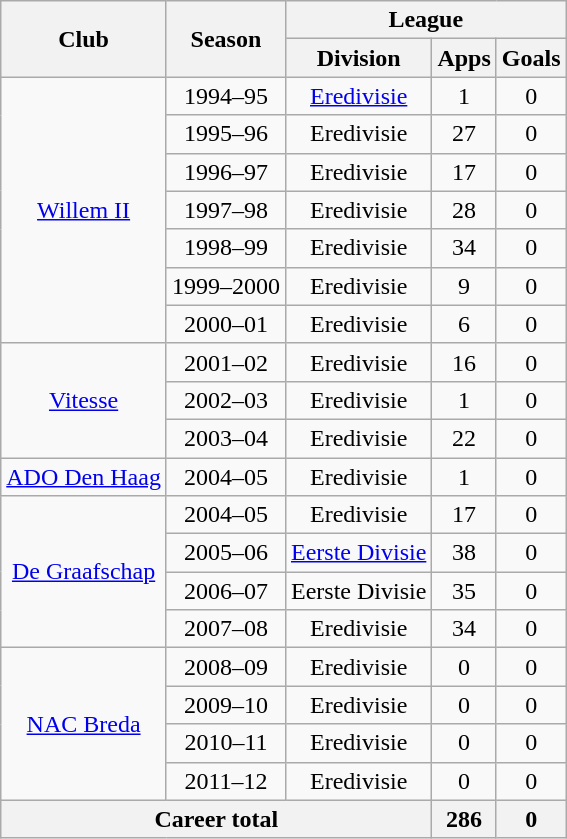<table class="wikitable" style="text-align:center">
<tr>
<th rowspan="2">Club</th>
<th rowspan="2">Season</th>
<th colspan="3">League</th>
</tr>
<tr>
<th>Division</th>
<th>Apps</th>
<th>Goals</th>
</tr>
<tr>
<td rowspan="7"><a href='#'>Willem II</a></td>
<td>1994–95</td>
<td><a href='#'>Eredivisie</a></td>
<td>1</td>
<td>0</td>
</tr>
<tr>
<td>1995–96</td>
<td>Eredivisie</td>
<td>27</td>
<td>0</td>
</tr>
<tr>
<td>1996–97</td>
<td>Eredivisie</td>
<td>17</td>
<td>0</td>
</tr>
<tr>
<td>1997–98</td>
<td>Eredivisie</td>
<td>28</td>
<td>0</td>
</tr>
<tr>
<td>1998–99</td>
<td>Eredivisie</td>
<td>34</td>
<td>0</td>
</tr>
<tr>
<td>1999–2000</td>
<td>Eredivisie</td>
<td>9</td>
<td>0</td>
</tr>
<tr>
<td>2000–01</td>
<td>Eredivisie</td>
<td>6</td>
<td>0</td>
</tr>
<tr>
<td rowspan="3"><a href='#'>Vitesse</a></td>
<td>2001–02</td>
<td>Eredivisie</td>
<td>16</td>
<td>0</td>
</tr>
<tr>
<td>2002–03</td>
<td>Eredivisie</td>
<td>1</td>
<td>0</td>
</tr>
<tr>
<td>2003–04</td>
<td>Eredivisie</td>
<td>22</td>
<td>0</td>
</tr>
<tr>
<td><a href='#'>ADO Den Haag</a></td>
<td>2004–05</td>
<td>Eredivisie</td>
<td>1</td>
<td>0</td>
</tr>
<tr>
<td rowspan="4"><a href='#'>De Graafschap</a></td>
<td>2004–05</td>
<td>Eredivisie</td>
<td>17</td>
<td>0</td>
</tr>
<tr>
<td>2005–06</td>
<td><a href='#'>Eerste Divisie</a></td>
<td>38</td>
<td>0</td>
</tr>
<tr>
<td>2006–07</td>
<td>Eerste Divisie</td>
<td>35</td>
<td>0</td>
</tr>
<tr>
<td>2007–08</td>
<td>Eredivisie</td>
<td>34</td>
<td>0</td>
</tr>
<tr>
<td rowspan="4"><a href='#'>NAC Breda</a></td>
<td>2008–09</td>
<td>Eredivisie</td>
<td>0</td>
<td>0</td>
</tr>
<tr>
<td>2009–10</td>
<td>Eredivisie</td>
<td>0</td>
<td>0</td>
</tr>
<tr>
<td>2010–11</td>
<td>Eredivisie</td>
<td>0</td>
<td>0</td>
</tr>
<tr>
<td>2011–12</td>
<td>Eredivisie</td>
<td>0</td>
<td>0</td>
</tr>
<tr>
<th colspan="3">Career total</th>
<th>286</th>
<th>0</th>
</tr>
</table>
